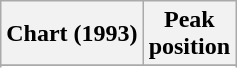<table class="wikitable plainrowheaders sortable" style="text-align:center;">
<tr>
<th scope="col">Chart (1993)</th>
<th scope="col">Peak<br>position</th>
</tr>
<tr>
</tr>
<tr>
</tr>
<tr>
</tr>
<tr>
</tr>
<tr>
</tr>
</table>
